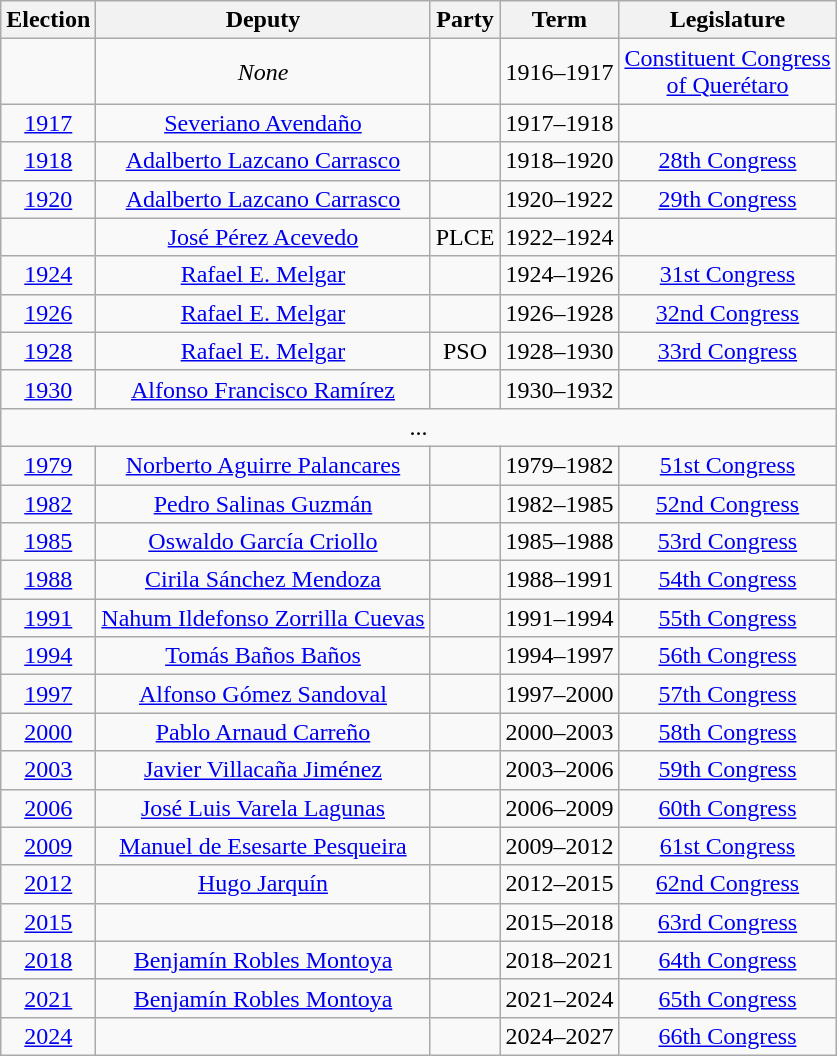<table class="wikitable sortable" style="text-align: center">
<tr>
<th>Election</th>
<th class="unsortable">Deputy</th>
<th class="unsortable">Party</th>
<th class="unsortable">Term</th>
<th class="unsortable">Legislature</th>
</tr>
<tr>
<td></td>
<td><em>None</em></td>
<td></td>
<td>1916–1917</td>
<td><a href='#'>Constituent Congress<br>of Querétaro</a></td>
</tr>
<tr>
<td><a href='#'>1917</a></td>
<td><a href='#'>Severiano Avendaño</a></td>
<td></td>
<td>1917–1918</td>
<td></td>
</tr>
<tr>
<td><a href='#'>1918</a></td>
<td><a href='#'>Adalberto Lazcano Carrasco</a></td>
<td></td>
<td>1918–1920</td>
<td><a href='#'>28th Congress</a></td>
</tr>
<tr>
<td><a href='#'>1920</a></td>
<td><a href='#'>Adalberto Lazcano Carrasco</a></td>
<td></td>
<td>1920–1922</td>
<td><a href='#'>29th Congress</a></td>
</tr>
<tr>
<td></td>
<td><a href='#'>José Pérez Acevedo</a></td>
<td>PLCE</td>
<td>1922–1924</td>
<td></td>
</tr>
<tr>
<td><a href='#'>1924</a></td>
<td><a href='#'>Rafael E. Melgar</a></td>
<td></td>
<td>1924–1926</td>
<td><a href='#'>31st Congress</a></td>
</tr>
<tr>
<td><a href='#'>1926</a></td>
<td><a href='#'>Rafael E. Melgar</a></td>
<td></td>
<td>1926–1928</td>
<td><a href='#'>32nd Congress</a></td>
</tr>
<tr>
<td><a href='#'>1928</a></td>
<td><a href='#'>Rafael E. Melgar</a></td>
<td>PSO</td>
<td>1928–1930</td>
<td><a href='#'>33rd Congress</a></td>
</tr>
<tr>
<td><a href='#'>1930</a></td>
<td><a href='#'>Alfonso Francisco Ramírez</a></td>
<td></td>
<td>1930–1932</td>
<td></td>
</tr>
<tr>
<td colspan=5>...</td>
</tr>
<tr>
<td><a href='#'>1979</a></td>
<td><a href='#'>Norberto Aguirre Palancares</a></td>
<td></td>
<td>1979–1982</td>
<td><a href='#'>51st Congress</a></td>
</tr>
<tr>
<td><a href='#'>1982</a></td>
<td><a href='#'>Pedro Salinas Guzmán</a></td>
<td></td>
<td>1982–1985</td>
<td><a href='#'>52nd Congress</a></td>
</tr>
<tr>
<td><a href='#'>1985</a></td>
<td><a href='#'>Oswaldo García Criollo</a></td>
<td></td>
<td>1985–1988</td>
<td><a href='#'>53rd Congress</a></td>
</tr>
<tr>
<td><a href='#'>1988</a></td>
<td><a href='#'>Cirila Sánchez Mendoza</a></td>
<td></td>
<td>1988–1991</td>
<td><a href='#'>54th Congress</a></td>
</tr>
<tr>
<td><a href='#'>1991</a></td>
<td><a href='#'>Nahum Ildefonso Zorrilla Cuevas</a></td>
<td></td>
<td>1991–1994</td>
<td><a href='#'>55th Congress</a></td>
</tr>
<tr>
<td><a href='#'>1994</a></td>
<td><a href='#'>Tomás Baños Baños</a></td>
<td></td>
<td>1994–1997</td>
<td><a href='#'>56th Congress</a></td>
</tr>
<tr>
<td><a href='#'>1997</a></td>
<td><a href='#'>Alfonso Gómez Sandoval</a></td>
<td></td>
<td>1997–2000</td>
<td><a href='#'>57th Congress</a></td>
</tr>
<tr>
<td><a href='#'>2000</a></td>
<td><a href='#'>Pablo Arnaud Carreño</a></td>
<td></td>
<td>2000–2003</td>
<td><a href='#'>58th Congress</a></td>
</tr>
<tr>
<td><a href='#'>2003</a></td>
<td><a href='#'>Javier Villacaña Jiménez</a></td>
<td></td>
<td>2003–2006</td>
<td><a href='#'>59th Congress</a></td>
</tr>
<tr>
<td><a href='#'>2006</a></td>
<td><a href='#'>José Luis Varela Lagunas</a></td>
<td></td>
<td>2006–2009</td>
<td><a href='#'>60th Congress</a></td>
</tr>
<tr>
<td><a href='#'>2009</a></td>
<td><a href='#'>Manuel de Esesarte Pesqueira</a></td>
<td></td>
<td>2009–2012</td>
<td><a href='#'>61st Congress</a></td>
</tr>
<tr>
<td><a href='#'>2012</a></td>
<td><a href='#'>Hugo Jarquín</a></td>
<td></td>
<td>2012–2015</td>
<td><a href='#'>62nd Congress</a></td>
</tr>
<tr>
<td><a href='#'>2015</a></td>
<td></td>
<td> </td>
<td>2015–2018</td>
<td><a href='#'>63rd Congress</a></td>
</tr>
<tr>
<td><a href='#'>2018</a></td>
<td><a href='#'>Benjamín Robles Montoya</a></td>
<td></td>
<td>2018–2021</td>
<td><a href='#'>64th Congress</a></td>
</tr>
<tr>
<td><a href='#'>2021</a></td>
<td><a href='#'>Benjamín Robles Montoya</a></td>
<td></td>
<td>2021–2024</td>
<td><a href='#'>65th Congress</a></td>
</tr>
<tr>
<td><a href='#'>2024</a></td>
<td></td>
<td></td>
<td>2024–2027</td>
<td><a href='#'>66th Congress</a></td>
</tr>
</table>
